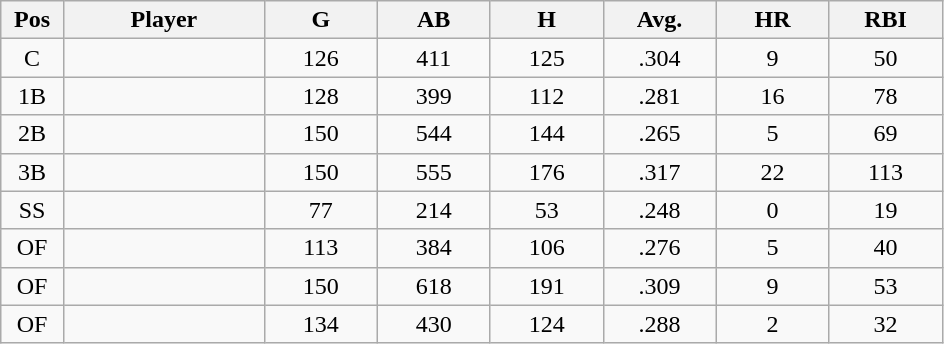<table class="wikitable sortable">
<tr>
<th bgcolor="#DDDDFF" width="5%">Pos</th>
<th bgcolor="#DDDDFF" width="16%">Player</th>
<th bgcolor="#DDDDFF" width="9%">G</th>
<th bgcolor="#DDDDFF" width="9%">AB</th>
<th bgcolor="#DDDDFF" width="9%">H</th>
<th bgcolor="#DDDDFF" width="9%">Avg.</th>
<th bgcolor="#DDDDFF" width="9%">HR</th>
<th bgcolor="#DDDDFF" width="9%">RBI</th>
</tr>
<tr align="center">
<td>C</td>
<td></td>
<td>126</td>
<td>411</td>
<td>125</td>
<td>.304</td>
<td>9</td>
<td>50</td>
</tr>
<tr align="center">
<td>1B</td>
<td></td>
<td>128</td>
<td>399</td>
<td>112</td>
<td>.281</td>
<td>16</td>
<td>78</td>
</tr>
<tr align="center">
<td>2B</td>
<td></td>
<td>150</td>
<td>544</td>
<td>144</td>
<td>.265</td>
<td>5</td>
<td>69</td>
</tr>
<tr align="center">
<td>3B</td>
<td></td>
<td>150</td>
<td>555</td>
<td>176</td>
<td>.317</td>
<td>22</td>
<td>113</td>
</tr>
<tr align="center">
<td>SS</td>
<td></td>
<td>77</td>
<td>214</td>
<td>53</td>
<td>.248</td>
<td>0</td>
<td>19</td>
</tr>
<tr align="center">
<td>OF</td>
<td></td>
<td>113</td>
<td>384</td>
<td>106</td>
<td>.276</td>
<td>5</td>
<td>40</td>
</tr>
<tr align="center">
<td>OF</td>
<td></td>
<td>150</td>
<td>618</td>
<td>191</td>
<td>.309</td>
<td>9</td>
<td>53</td>
</tr>
<tr align="center">
<td>OF</td>
<td></td>
<td>134</td>
<td>430</td>
<td>124</td>
<td>.288</td>
<td>2</td>
<td>32</td>
</tr>
</table>
